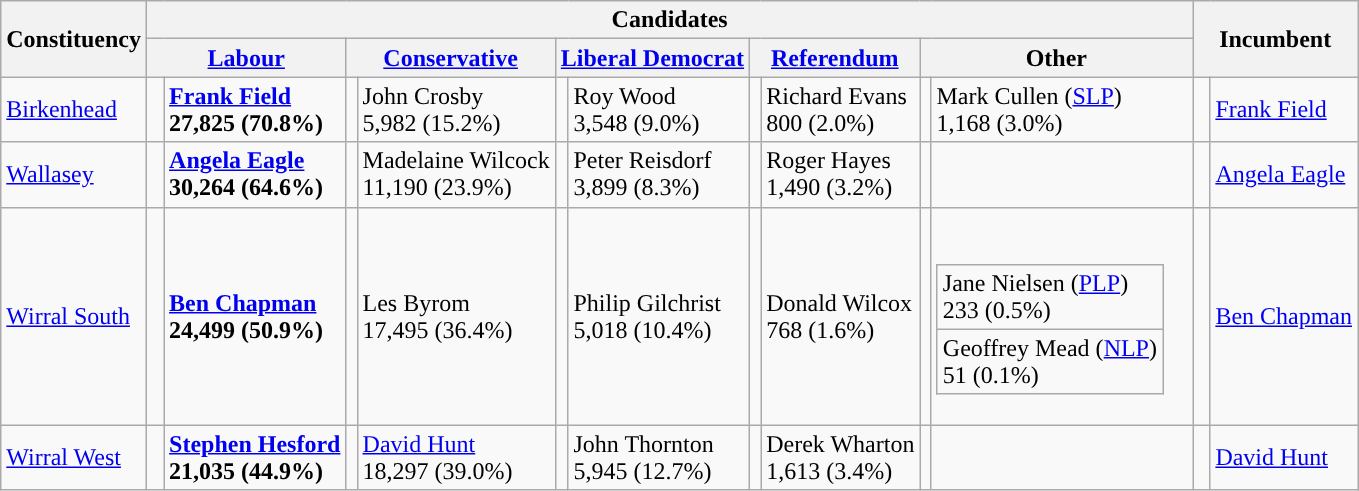<table class="wikitable">
<tr>
<th rowspan="2">Constituency</th>
<th colspan="10">Candidates</th>
<th colspan="2" rowspan="2">Incumbent</th>
</tr>
<tr>
<th colspan="2"><a href='#'>Labour</a></th>
<th colspan="2"><a href='#'>Conservative</a></th>
<th colspan="2"><a href='#'>Liberal Democrat</a></th>
<th colspan="2"><a href='#'>Referendum</a></th>
<th colspan="2">Other</th>
</tr>
<tr>
<td><a href='#'>Birkenhead</a></td>
<td style="color:inherit;background:"> </td>
<td><strong><a href='#'>Frank Field</a></strong><br><strong>27,825 (70.8%)</strong></td>
<td></td>
<td>John Crosby<br>5,982 (15.2%)</td>
<td></td>
<td>Roy Wood<br>3,548 (9.0%)</td>
<td></td>
<td>Richard Evans<br>800 (2.0%)</td>
<td></td>
<td>Mark Cullen (<a href='#'>SLP</a>)<br>1,168 (3.0%)</td>
<td style="color:inherit;background:"> </td>
<td><a href='#'>Frank Field</a></td>
</tr>
<tr>
<td><a href='#'>Wallasey</a></td>
<td style="color:inherit;background:"> </td>
<td><strong><a href='#'>Angela Eagle</a></strong><br><strong>30,264 (64.6%)</strong></td>
<td></td>
<td>Madelaine Wilcock<br>11,190 (23.9%)</td>
<td></td>
<td>Peter Reisdorf<br>3,899 (8.3%)</td>
<td></td>
<td>Roger Hayes<br>1,490 (3.2%)</td>
<td></td>
<td></td>
<td style="color:inherit;background:"> </td>
<td><a href='#'>Angela Eagle</a></td>
</tr>
<tr>
<td><a href='#'>Wirral South</a></td>
<td style="color:inherit;background:"> </td>
<td><strong><a href='#'>Ben Chapman</a></strong><br><strong>24,499 (50.9%)</strong></td>
<td></td>
<td>Les Byrom<br>17,495 (36.4%)</td>
<td></td>
<td>Philip Gilchrist<br>5,018 (10.4%)</td>
<td></td>
<td>Donald Wilcox<br>768 (1.6%)</td>
<td></td>
<td><br><table class="wikitable">
<tr>
<td>Jane Nielsen (<a href='#'>PLP</a>)<br>233 (0.5%)</td>
</tr>
<tr>
<td>Geoffrey Mead (<a href='#'>NLP</a>)<br>51 (0.1%)</td>
</tr>
</table>
</td>
<td style="color:inherit;background:"> </td>
<td><a href='#'>Ben Chapman</a></td>
</tr>
<tr>
<td><a href='#'>Wirral West</a></td>
<td style="color:inherit;background:"> </td>
<td><strong><a href='#'>Stephen Hesford</a></strong><br><strong>21,035 (44.9%)</strong></td>
<td></td>
<td><a href='#'>David Hunt</a><br>18,297 (39.0%)</td>
<td></td>
<td>John Thornton<br>5,945 (12.7%)</td>
<td></td>
<td>Derek Wharton<br>1,613 (3.4%)</td>
<td></td>
<td></td>
<td style="color:inherit;background:"> </td>
<td><a href='#'>David Hunt</a></td>
</tr>
</table>
